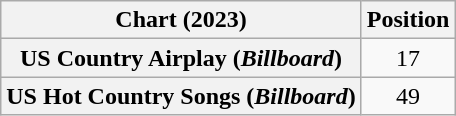<table class="wikitable sortable plainrowheaders" style="text-align:center">
<tr>
<th scope="col">Chart (2023)</th>
<th scope="col">Position</th>
</tr>
<tr>
<th scope="row">US Country Airplay (<em>Billboard</em>)</th>
<td>17</td>
</tr>
<tr>
<th scope="row">US Hot Country Songs (<em>Billboard</em>)</th>
<td>49</td>
</tr>
</table>
